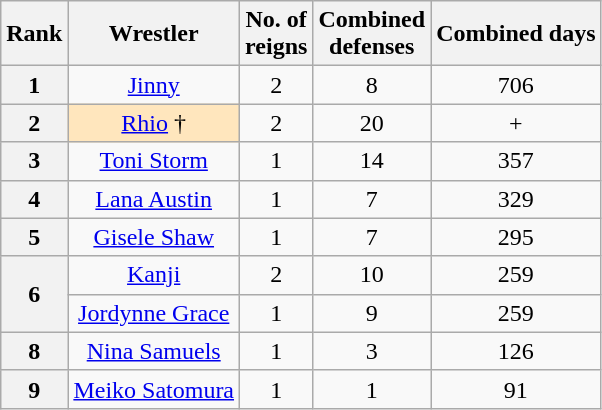<table class="wikitable sortable" style="text-align:center;">
<tr>
<th>Rank</th>
<th>Wrestler</th>
<th>No. of<br>reigns</th>
<th>Combined<br>defenses</th>
<th>Combined days</th>
</tr>
<tr>
<th>1</th>
<td><a href='#'>Jinny</a></td>
<td>2</td>
<td>8</td>
<td>706</td>
</tr>
<tr>
<th>2</th>
<td style="background:#ffe6bd;"><a href='#'>Rhio</a> †</td>
<td>2</td>
<td>20</td>
<td>+</td>
</tr>
<tr>
<th>3</th>
<td><a href='#'>Toni Storm</a></td>
<td>1</td>
<td>14</td>
<td>357</td>
</tr>
<tr>
<th>4</th>
<td><a href='#'>Lana Austin</a></td>
<td>1</td>
<td>7</td>
<td>329</td>
</tr>
<tr>
<th>5</th>
<td><a href='#'>Gisele Shaw</a></td>
<td>1</td>
<td>7</td>
<td>295</td>
</tr>
<tr>
<th rowspan=2>6</th>
<td><a href='#'>Kanji</a></td>
<td>2</td>
<td>10</td>
<td>259</td>
</tr>
<tr>
<td><a href='#'>Jordynne Grace</a></td>
<td>1</td>
<td>9</td>
<td>259</td>
</tr>
<tr>
<th>8</th>
<td><a href='#'>Nina Samuels</a></td>
<td>1</td>
<td>3</td>
<td>126</td>
</tr>
<tr>
<th>9</th>
<td><a href='#'>Meiko Satomura</a></td>
<td>1</td>
<td>1</td>
<td>91</td>
</tr>
</table>
